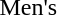<table>
<tr>
<td>Men's</td>
<td></td>
<td></td>
<td></td>
</tr>
</table>
